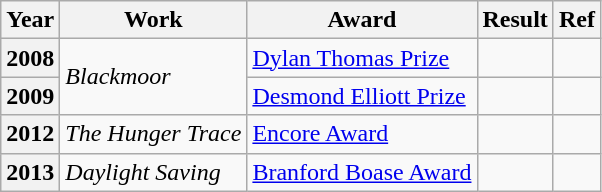<table class="wikitable">
<tr>
<th>Year</th>
<th>Work</th>
<th>Award</th>
<th>Result</th>
<th>Ref</th>
</tr>
<tr>
<th>2008</th>
<td rowspan="2"><em>Blackmoor</em></td>
<td><a href='#'>Dylan Thomas Prize</a></td>
<td></td>
<td></td>
</tr>
<tr>
<th>2009</th>
<td><a href='#'>Desmond Elliott Prize</a></td>
<td></td>
<td></td>
</tr>
<tr>
<th>2012</th>
<td><em>The Hunger Trace</em></td>
<td><a href='#'>Encore Award</a></td>
<td></td>
<td></td>
</tr>
<tr>
<th>2013</th>
<td><em>Daylight Saving</em></td>
<td><a href='#'>Branford Boase Award</a></td>
<td></td>
<td></td>
</tr>
</table>
